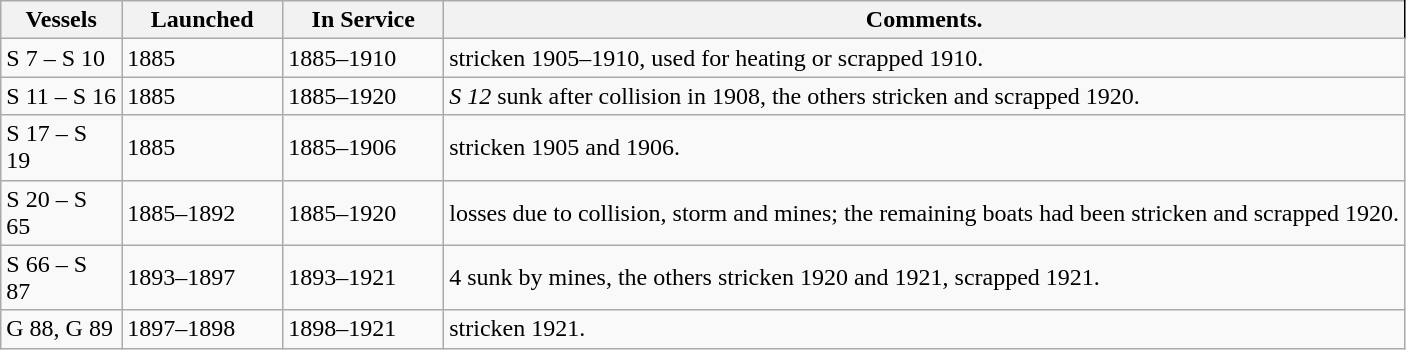<table class="wikitable">
<tr>
<th width="60px">Vessels</th>
<th width="100px">Launched</th>
<th width="100px">In Service</th>
<th style="border-right:1px solid black;">Comments.</th>
</tr>
<tr>
<td>S 7 – S 10</td>
<td>1885</td>
<td>1885–1910</td>
<td>stricken 1905–1910, used for heating or scrapped 1910.</td>
</tr>
<tr>
<td nowrap>S 11 – S 16</td>
<td>1885</td>
<td>1885–1920</td>
<td><em>S 12</em> sunk after collision in 1908, the others stricken and scrapped 1920.</td>
</tr>
<tr>
<td>S 17 – S 19</td>
<td>1885</td>
<td>1885–1906</td>
<td>stricken 1905 and 1906.</td>
</tr>
<tr>
<td>S 20 – S 65</td>
<td>1885–1892</td>
<td>1885–1920</td>
<td>losses due to collision, storm and mines; the remaining boats had been stricken and scrapped 1920.</td>
</tr>
<tr>
<td>S 66 – S 87</td>
<td>1893–1897</td>
<td>1893–1921</td>
<td>4 sunk by mines, the others stricken 1920 and 1921, scrapped 1921.</td>
</tr>
<tr>
<td>G 88, G 89</td>
<td>1897–1898</td>
<td>1898–1921</td>
<td>stricken 1921.</td>
</tr>
</table>
